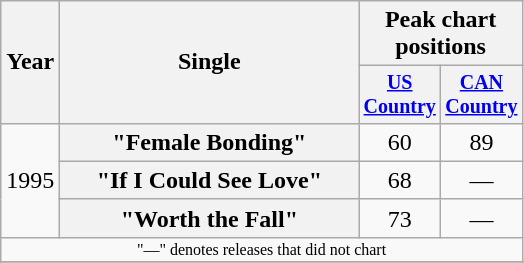<table class="wikitable plainrowheaders" style="text-align:center;">
<tr>
<th rowspan="2">Year</th>
<th rowspan="2" style="width:12em;">Single</th>
<th colspan="2">Peak chart<br>positions</th>
</tr>
<tr style="font-size:smaller;">
<th width="45"><a href='#'>US Country</a><br></th>
<th width="45"><a href='#'>CAN Country</a><br></th>
</tr>
<tr>
<td rowspan="3">1995</td>
<th scope="row">"Female Bonding"</th>
<td>60</td>
<td>89</td>
</tr>
<tr>
<th scope="row">"If I Could See Love"</th>
<td>68</td>
<td>—</td>
</tr>
<tr>
<th scope="row">"Worth the Fall"</th>
<td>73</td>
<td>—</td>
</tr>
<tr>
<td colspan="4" style="font-size:8pt">"—" denotes releases that did not chart</td>
</tr>
<tr>
</tr>
</table>
